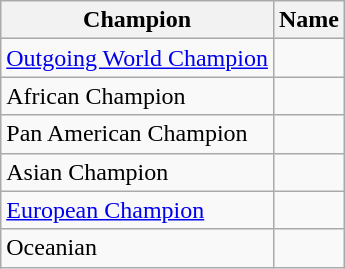<table class="wikitable">
<tr>
<th>Champion</th>
<th>Name</th>
</tr>
<tr>
<td><a href='#'>Outgoing World Champion</a></td>
<td></td>
</tr>
<tr>
<td>African Champion</td>
<td></td>
</tr>
<tr>
<td>Pan American Champion</td>
<td></td>
</tr>
<tr>
<td>Asian Champion</td>
<td></td>
</tr>
<tr>
<td><a href='#'>European Champion</a></td>
<td></td>
</tr>
<tr>
<td>Oceanian</td>
<td></td>
</tr>
</table>
